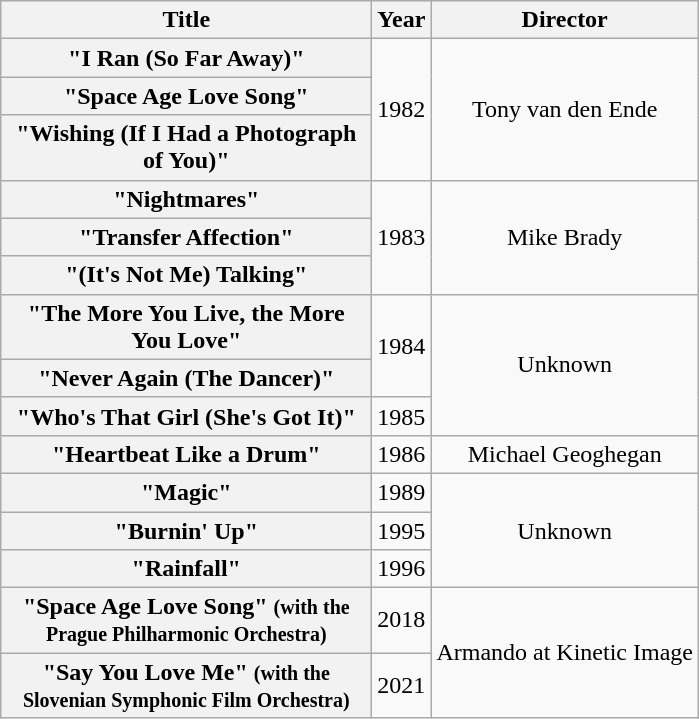<table class="wikitable plainrowheaders" style="text-align:center;">
<tr>
<th scope="col" style="width:15em;">Title</th>
<th scope="col">Year</th>
<th scope="col">Director</th>
</tr>
<tr>
<th scope="row">"I Ran (So Far Away)"</th>
<td rowspan="3">1982</td>
<td rowspan="3">Tony van den Ende</td>
</tr>
<tr>
<th scope="row">"Space Age Love Song"</th>
</tr>
<tr>
<th scope="row">"Wishing (If I Had a Photograph of You)"</th>
</tr>
<tr>
<th scope="row">"Nightmares"</th>
<td rowspan="3">1983</td>
<td rowspan="3">Mike Brady</td>
</tr>
<tr>
<th scope="row">"Transfer Affection"</th>
</tr>
<tr>
<th scope="row">"(It's Not Me) Talking"</th>
</tr>
<tr>
<th scope="row">"The More You Live, the More You Love"</th>
<td rowspan="2">1984</td>
<td rowspan="3">Unknown</td>
</tr>
<tr>
<th scope="row">"Never Again (The Dancer)"</th>
</tr>
<tr>
<th scope="row">"Who's That Girl (She's Got It)"</th>
<td>1985</td>
</tr>
<tr>
<th scope="row">"Heartbeat Like a Drum"</th>
<td>1986</td>
<td>Michael Geoghegan</td>
</tr>
<tr>
<th scope="row">"Magic"</th>
<td>1989</td>
<td rowspan="3">Unknown</td>
</tr>
<tr>
<th scope="row">"Burnin' Up"</th>
<td>1995</td>
</tr>
<tr>
<th scope="row">"Rainfall"</th>
<td>1996</td>
</tr>
<tr>
<th scope="row">"Space Age Love Song" <small>(with the Prague Philharmonic Orchestra)</small></th>
<td>2018</td>
<td rowspan="2">Armando at Kinetic Image</td>
</tr>
<tr>
<th scope="row">"Say You Love Me" <small>(with the Slovenian Symphonic Film Orchestra)</small></th>
<td>2021</td>
</tr>
</table>
